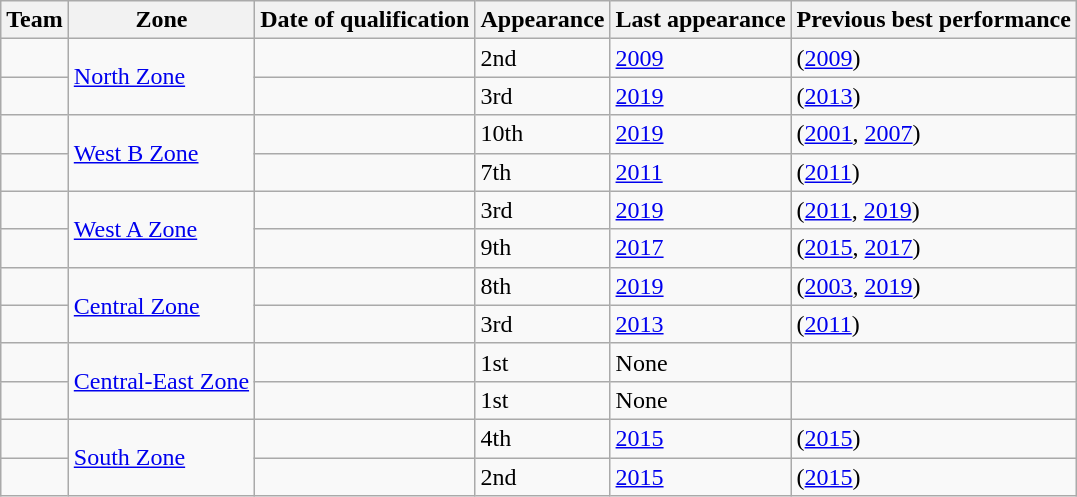<table class="wikitable sortable">
<tr>
<th>Team</th>
<th>Zone</th>
<th>Date of qualification</th>
<th data-sort-type="number">Appearance</th>
<th>Last appearance</th>
<th>Previous best performance</th>
</tr>
<tr>
<td> <em></em></td>
<td rowspan=2><a href='#'>North Zone</a></td>
<td></td>
<td>2nd</td>
<td><a href='#'>2009</a></td>
<td> (<a href='#'>2009</a>)</td>
</tr>
<tr>
<td></td>
<td></td>
<td>3rd</td>
<td><a href='#'>2019</a></td>
<td> (<a href='#'>2013</a>)</td>
</tr>
<tr>
<td></td>
<td rowspan=2><a href='#'>West B Zone</a></td>
<td></td>
<td>10th</td>
<td><a href='#'>2019</a></td>
<td><strong></strong> (<a href='#'>2001</a>, <a href='#'>2007</a>)</td>
</tr>
<tr>
<td></td>
<td></td>
<td>7th</td>
<td><a href='#'>2011</a></td>
<td><strong></strong> (<a href='#'>2011</a>)</td>
</tr>
<tr>
<td></td>
<td rowspan=2><a href='#'>West A Zone</a></td>
<td></td>
<td>3rd</td>
<td><a href='#'>2019</a></td>
<td> (<a href='#'>2011</a>, <a href='#'>2019</a>)</td>
</tr>
<tr>
<td></td>
<td></td>
<td>9th</td>
<td><a href='#'>2017</a></td>
<td><strong></strong> (<a href='#'>2015</a>, <a href='#'>2017</a>)</td>
</tr>
<tr>
<td></td>
<td rowspan=2><a href='#'>Central Zone</a></td>
<td></td>
<td>8th</td>
<td><a href='#'>2019</a></td>
<td><strong></strong> (<a href='#'>2003</a>, <a href='#'>2019</a>)</td>
</tr>
<tr>
<td></td>
<td></td>
<td>3rd</td>
<td><a href='#'>2013</a></td>
<td> (<a href='#'>2011</a>)</td>
</tr>
<tr>
<td></td>
<td rowspan=2><a href='#'>Central-East Zone</a></td>
<td></td>
<td>1st</td>
<td>None</td>
<td></td>
</tr>
<tr>
<td><s></s></td>
<td></td>
<td>1st</td>
<td>None</td>
<td></td>
</tr>
<tr>
<td></td>
<td rowspan=2><a href='#'>South Zone</a></td>
<td></td>
<td>4th</td>
<td><a href='#'>2015</a></td>
<td> (<a href='#'>2015</a>)</td>
</tr>
<tr>
<td></td>
<td></td>
<td>2nd</td>
<td><a href='#'>2015</a></td>
<td> (<a href='#'>2015</a>)</td>
</tr>
</table>
